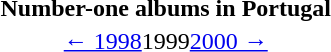<table class="toc" id="toc" summary="Contents">
<tr>
<th>Number-one albums in Portugal</th>
</tr>
<tr>
<td align="center"><a href='#'>← 1998</a>1999<a href='#'>2000 →</a></td>
</tr>
</table>
